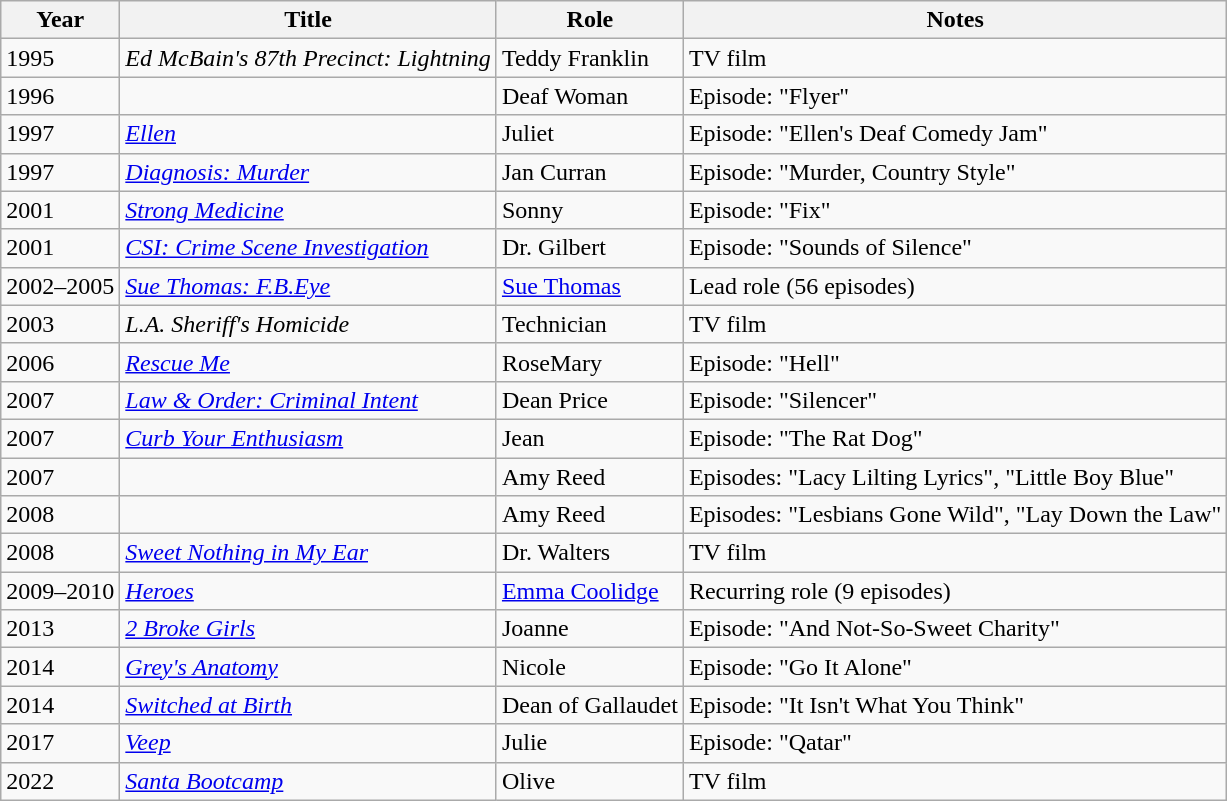<table class="wikitable sortable">
<tr>
<th>Year</th>
<th>Title</th>
<th>Role</th>
<th class="unsortable">Notes</th>
</tr>
<tr>
<td>1995</td>
<td><em>Ed McBain's 87th Precinct: Lightning</em></td>
<td>Teddy Franklin</td>
<td>TV film</td>
</tr>
<tr>
<td>1996</td>
<td><em></em></td>
<td>Deaf Woman</td>
<td>Episode: "Flyer"</td>
</tr>
<tr>
<td>1997</td>
<td><em><a href='#'>Ellen</a></em></td>
<td>Juliet</td>
<td>Episode: "Ellen's Deaf Comedy Jam"</td>
</tr>
<tr>
<td>1997</td>
<td><em><a href='#'>Diagnosis: Murder</a></em></td>
<td>Jan Curran</td>
<td>Episode: "Murder, Country Style"</td>
</tr>
<tr>
<td>2001</td>
<td><em><a href='#'>Strong Medicine</a></em></td>
<td>Sonny</td>
<td>Episode: "Fix"</td>
</tr>
<tr>
<td>2001</td>
<td><em><a href='#'>CSI: Crime Scene Investigation</a></em></td>
<td>Dr. Gilbert</td>
<td>Episode: "Sounds of Silence"</td>
</tr>
<tr>
<td>2002–2005</td>
<td><em><a href='#'>Sue Thomas: F.B.Eye</a></em></td>
<td><a href='#'>Sue Thomas</a></td>
<td>Lead role (56 episodes)</td>
</tr>
<tr>
<td>2003</td>
<td><em>L.A. Sheriff's Homicide</em></td>
<td>Technician</td>
<td>TV film</td>
</tr>
<tr>
<td>2006</td>
<td><em><a href='#'>Rescue Me</a></em></td>
<td>RoseMary</td>
<td>Episode: "Hell"</td>
</tr>
<tr>
<td>2007</td>
<td><em><a href='#'>Law & Order: Criminal Intent</a></em></td>
<td>Dean Price</td>
<td>Episode: "Silencer"</td>
</tr>
<tr>
<td>2007</td>
<td><em><a href='#'>Curb Your Enthusiasm</a></em></td>
<td>Jean</td>
<td>Episode: "The Rat Dog"</td>
</tr>
<tr>
<td>2007</td>
<td><em></em></td>
<td>Amy Reed</td>
<td>Episodes: "Lacy Lilting Lyrics", "Little Boy Blue"</td>
</tr>
<tr>
<td>2008</td>
<td><em></em></td>
<td>Amy Reed</td>
<td>Episodes: "Lesbians Gone Wild", "Lay Down the Law"</td>
</tr>
<tr>
<td>2008</td>
<td><em><a href='#'>Sweet Nothing in My Ear</a></em></td>
<td>Dr. Walters</td>
<td>TV film</td>
</tr>
<tr>
<td>2009–2010</td>
<td><em><a href='#'>Heroes</a></em></td>
<td><a href='#'>Emma Coolidge</a></td>
<td>Recurring role (9 episodes)</td>
</tr>
<tr>
<td>2013</td>
<td><em><a href='#'>2 Broke Girls</a></em></td>
<td>Joanne</td>
<td>Episode: "And Not-So-Sweet Charity"</td>
</tr>
<tr>
<td>2014</td>
<td><em><a href='#'>Grey's Anatomy</a></em></td>
<td>Nicole</td>
<td>Episode: "Go It Alone"</td>
</tr>
<tr>
<td>2014</td>
<td><em><a href='#'>Switched at Birth</a></em></td>
<td>Dean of Gallaudet</td>
<td>Episode: "It Isn't What You Think"</td>
</tr>
<tr>
<td>2017</td>
<td><em><a href='#'>Veep</a></em></td>
<td>Julie</td>
<td>Episode: "Qatar"</td>
</tr>
<tr>
<td>2022</td>
<td><em><a href='#'>Santa Bootcamp</a></em></td>
<td>Olive</td>
<td>TV film</td>
</tr>
</table>
